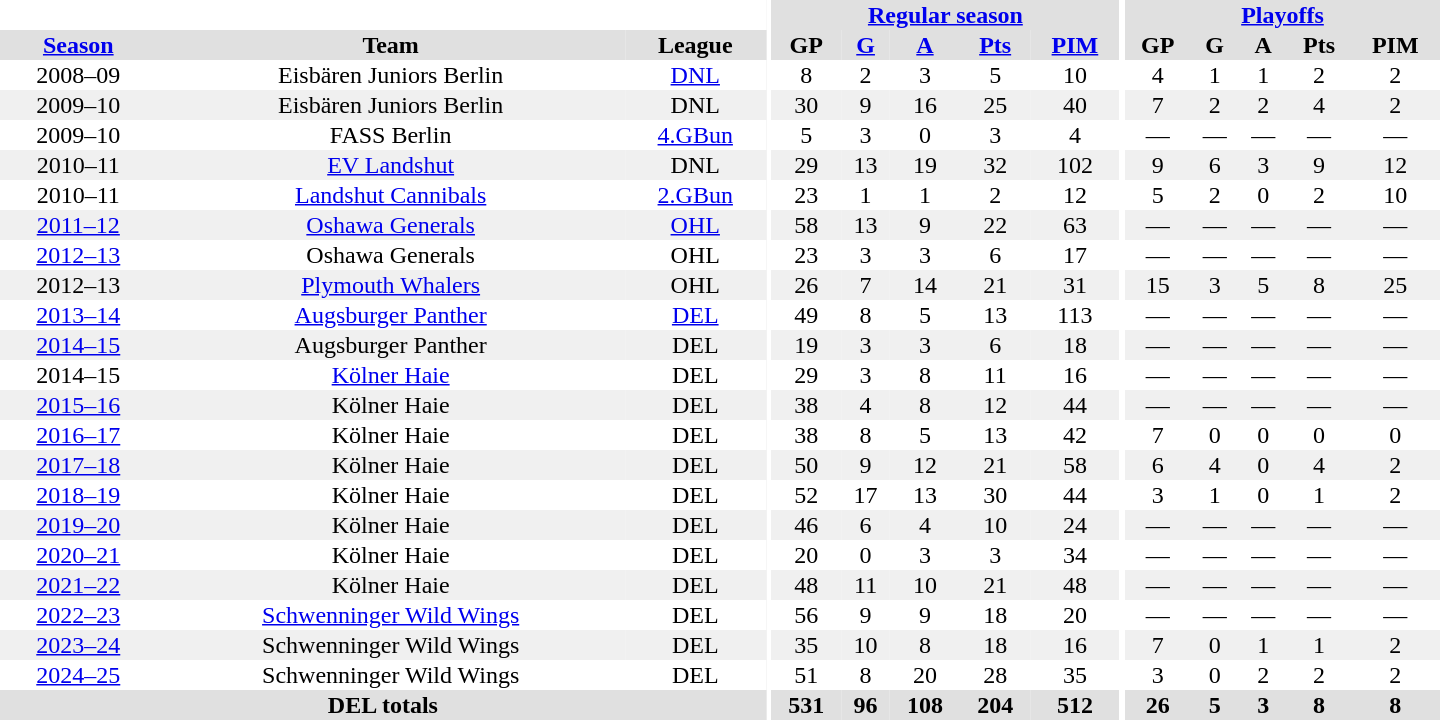<table border="0" cellpadding="1" cellspacing="0" style="text-align:center; width:60em">
<tr bgcolor="#e0e0e0">
<th colspan="3" bgcolor="#ffffff"></th>
<th rowspan="99" bgcolor="#ffffff"></th>
<th colspan="5"><a href='#'>Regular season</a></th>
<th rowspan="99" bgcolor="#ffffff"></th>
<th colspan="5"><a href='#'>Playoffs</a></th>
</tr>
<tr bgcolor="#e0e0e0">
<th><a href='#'>Season</a></th>
<th>Team</th>
<th>League</th>
<th>GP</th>
<th><a href='#'>G</a></th>
<th><a href='#'>A</a></th>
<th><a href='#'>Pts</a></th>
<th><a href='#'>PIM</a></th>
<th>GP</th>
<th>G</th>
<th>A</th>
<th>Pts</th>
<th>PIM</th>
</tr>
<tr>
<td>2008–09</td>
<td>Eisbären Juniors Berlin</td>
<td><a href='#'>DNL</a></td>
<td>8</td>
<td>2</td>
<td>3</td>
<td>5</td>
<td>10</td>
<td>4</td>
<td>1</td>
<td>1</td>
<td>2</td>
<td>2</td>
</tr>
<tr bgcolor="#f0f0f0">
<td>2009–10</td>
<td>Eisbären Juniors Berlin</td>
<td>DNL</td>
<td>30</td>
<td>9</td>
<td>16</td>
<td>25</td>
<td>40</td>
<td>7</td>
<td>2</td>
<td>2</td>
<td>4</td>
<td>2</td>
</tr>
<tr>
<td>2009–10</td>
<td>FASS Berlin</td>
<td><a href='#'>4.GBun</a></td>
<td>5</td>
<td>3</td>
<td>0</td>
<td>3</td>
<td>4</td>
<td>—</td>
<td>—</td>
<td>—</td>
<td>—</td>
<td>—</td>
</tr>
<tr bgcolor="#f0f0f0">
<td>2010–11</td>
<td><a href='#'>EV Landshut</a></td>
<td>DNL</td>
<td>29</td>
<td>13</td>
<td>19</td>
<td>32</td>
<td>102</td>
<td>9</td>
<td>6</td>
<td>3</td>
<td>9</td>
<td>12</td>
</tr>
<tr>
<td>2010–11</td>
<td><a href='#'>Landshut Cannibals</a></td>
<td><a href='#'>2.GBun</a></td>
<td>23</td>
<td>1</td>
<td>1</td>
<td>2</td>
<td>12</td>
<td>5</td>
<td>2</td>
<td>0</td>
<td>2</td>
<td>10</td>
</tr>
<tr bgcolor="#f0f0f0">
<td><a href='#'>2011–12</a></td>
<td><a href='#'>Oshawa Generals</a></td>
<td><a href='#'>OHL</a></td>
<td>58</td>
<td>13</td>
<td>9</td>
<td>22</td>
<td>63</td>
<td>—</td>
<td>—</td>
<td>—</td>
<td>—</td>
<td>—</td>
</tr>
<tr>
<td><a href='#'>2012–13</a></td>
<td>Oshawa Generals</td>
<td>OHL</td>
<td>23</td>
<td>3</td>
<td>3</td>
<td>6</td>
<td>17</td>
<td>—</td>
<td>—</td>
<td>—</td>
<td>—</td>
<td>—</td>
</tr>
<tr bgcolor="#f0f0f0">
<td>2012–13</td>
<td><a href='#'>Plymouth Whalers</a></td>
<td>OHL</td>
<td>26</td>
<td>7</td>
<td>14</td>
<td>21</td>
<td>31</td>
<td>15</td>
<td>3</td>
<td>5</td>
<td>8</td>
<td>25</td>
</tr>
<tr>
<td><a href='#'>2013–14</a></td>
<td><a href='#'>Augsburger Panther</a></td>
<td><a href='#'>DEL</a></td>
<td>49</td>
<td>8</td>
<td>5</td>
<td>13</td>
<td>113</td>
<td>—</td>
<td>—</td>
<td>—</td>
<td>—</td>
<td>—</td>
</tr>
<tr bgcolor="#f0f0f0">
<td><a href='#'>2014–15</a></td>
<td>Augsburger Panther</td>
<td>DEL</td>
<td>19</td>
<td>3</td>
<td>3</td>
<td>6</td>
<td>18</td>
<td>—</td>
<td>—</td>
<td>—</td>
<td>—</td>
<td>—</td>
</tr>
<tr>
<td>2014–15</td>
<td><a href='#'>Kölner Haie</a></td>
<td>DEL</td>
<td>29</td>
<td>3</td>
<td>8</td>
<td>11</td>
<td>16</td>
<td>—</td>
<td>—</td>
<td>—</td>
<td>—</td>
<td>—</td>
</tr>
<tr bgcolor="#f0f0f0">
<td><a href='#'>2015–16</a></td>
<td>Kölner Haie</td>
<td>DEL</td>
<td>38</td>
<td>4</td>
<td>8</td>
<td>12</td>
<td>44</td>
<td>—</td>
<td>—</td>
<td>—</td>
<td>—</td>
<td>—</td>
</tr>
<tr>
<td><a href='#'>2016–17</a></td>
<td>Kölner Haie</td>
<td>DEL</td>
<td>38</td>
<td>8</td>
<td>5</td>
<td>13</td>
<td>42</td>
<td>7</td>
<td>0</td>
<td>0</td>
<td>0</td>
<td>0</td>
</tr>
<tr bgcolor="#f0f0f0">
<td><a href='#'>2017–18</a></td>
<td>Kölner Haie</td>
<td>DEL</td>
<td>50</td>
<td>9</td>
<td>12</td>
<td>21</td>
<td>58</td>
<td>6</td>
<td>4</td>
<td>0</td>
<td>4</td>
<td>2</td>
</tr>
<tr>
<td><a href='#'>2018–19</a></td>
<td>Kölner Haie</td>
<td>DEL</td>
<td>52</td>
<td>17</td>
<td>13</td>
<td>30</td>
<td>44</td>
<td>3</td>
<td>1</td>
<td>0</td>
<td>1</td>
<td>2</td>
</tr>
<tr bgcolor="#f0f0f0">
<td><a href='#'>2019–20</a></td>
<td>Kölner Haie</td>
<td>DEL</td>
<td>46</td>
<td>6</td>
<td>4</td>
<td>10</td>
<td>24</td>
<td>—</td>
<td>—</td>
<td>—</td>
<td>—</td>
<td>—</td>
</tr>
<tr>
<td><a href='#'>2020–21</a></td>
<td>Kölner Haie</td>
<td>DEL</td>
<td>20</td>
<td>0</td>
<td>3</td>
<td>3</td>
<td>34</td>
<td>—</td>
<td>—</td>
<td>—</td>
<td>—</td>
<td>—</td>
</tr>
<tr bgcolor="#f0f0f0">
<td><a href='#'>2021–22</a></td>
<td>Kölner Haie</td>
<td>DEL</td>
<td>48</td>
<td>11</td>
<td>10</td>
<td>21</td>
<td>48</td>
<td>—</td>
<td>—</td>
<td>—</td>
<td>—</td>
<td>—</td>
</tr>
<tr>
<td><a href='#'>2022–23</a></td>
<td><a href='#'>Schwenninger Wild Wings</a></td>
<td>DEL</td>
<td>56</td>
<td>9</td>
<td>9</td>
<td>18</td>
<td>20</td>
<td>—</td>
<td>—</td>
<td>—</td>
<td>—</td>
<td>—</td>
</tr>
<tr bgcolor="#f0f0f0">
<td><a href='#'>2023–24</a></td>
<td>Schwenninger Wild Wings</td>
<td>DEL</td>
<td>35</td>
<td>10</td>
<td>8</td>
<td>18</td>
<td>16</td>
<td>7</td>
<td>0</td>
<td>1</td>
<td>1</td>
<td>2</td>
</tr>
<tr>
<td><a href='#'>2024–25</a></td>
<td>Schwenninger Wild Wings</td>
<td>DEL</td>
<td>51</td>
<td>8</td>
<td>20</td>
<td>28</td>
<td>35</td>
<td>3</td>
<td>0</td>
<td>2</td>
<td>2</td>
<td>2</td>
</tr>
<tr bgcolor="#e0e0e0">
<th colspan="3">DEL totals</th>
<th>531</th>
<th>96</th>
<th>108</th>
<th>204</th>
<th>512</th>
<th>26</th>
<th>5</th>
<th>3</th>
<th>8</th>
<th>8</th>
</tr>
</table>
